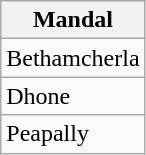<table class="wikitable sortable static-row-numbers static-row-header-hash">
<tr>
<th>Mandal</th>
</tr>
<tr>
<td>Bethamcherla</td>
</tr>
<tr>
<td>Dhone</td>
</tr>
<tr>
<td>Peapally</td>
</tr>
</table>
